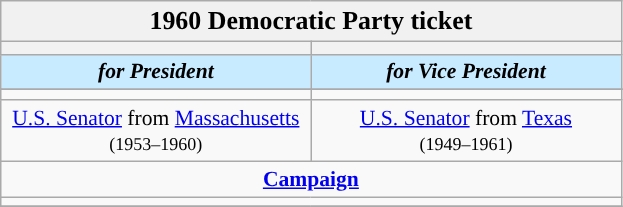<table class="wikitable" style="font-size:90%; text-align:center;">
<tr>
<td style="background:#f1f1f1;" colspan="30"><big><strong>1960 Democratic Party ticket </strong></big></td>
</tr>
<tr>
<th style="width:3em; font-size:135%; background:"></th>
<th style="width:3em; font-size:135%; background:"></th>
</tr>
<tr style="color:#000; font-size:100%; background:#c8ebff;">
<td style="width:3em; width:200px;"><strong><em>for President</em></strong></td>
<td style="width:3em; width:200px;"><strong><em>for Vice President</em></strong></td>
</tr>
<tr>
</tr>
<tr>
<td></td>
<td></td>
</tr>
<tr>
<td><a href='#'>U.S. Senator</a> from <a href='#'>Massachusetts</a><br><small>(1953–1960)</small></td>
<td><a href='#'>U.S. Senator</a> from <a href='#'>Texas</a><br><small>(1949–1961)</small></td>
</tr>
<tr>
<td colspan=2><a href='#'><strong>Campaign</strong></a></td>
</tr>
<tr>
<td colspan=2></td>
</tr>
<tr>
</tr>
</table>
